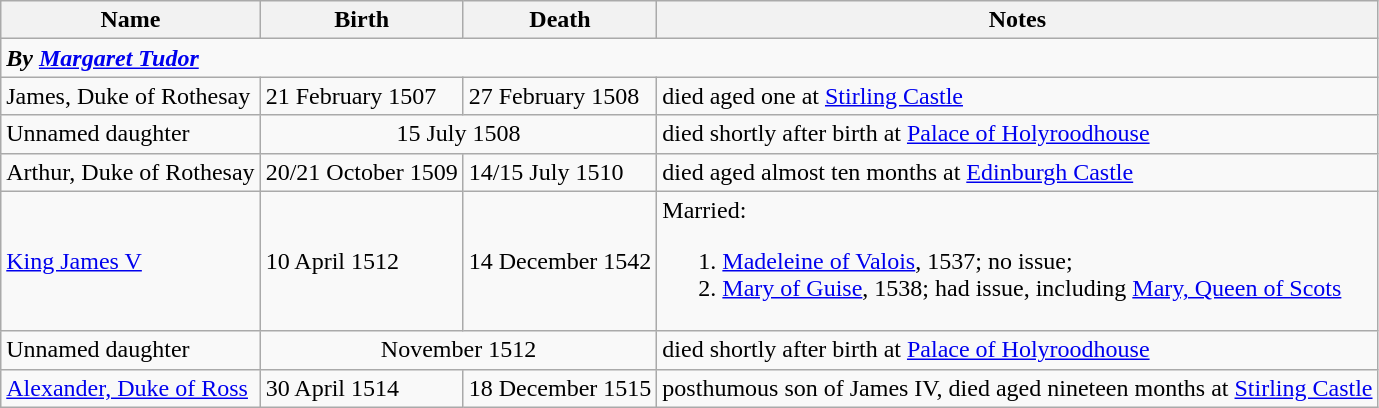<table class="wikitable">
<tr>
<th>Name</th>
<th>Birth</th>
<th>Death</th>
<th>Notes</th>
</tr>
<tr>
<td colspan=4><strong><em>By <a href='#'>Margaret Tudor</a></em></strong></td>
</tr>
<tr>
<td>James, Duke of Rothesay</td>
<td>21 February 1507</td>
<td>27 February 1508</td>
<td>died aged one at <a href='#'>Stirling Castle</a></td>
</tr>
<tr>
<td>Unnamed daughter</td>
<td colspan=2 align=center>15 July 1508</td>
<td>died shortly after birth at <a href='#'>Palace of Holyroodhouse</a></td>
</tr>
<tr>
<td>Arthur, Duke of Rothesay</td>
<td>20/21 October 1509</td>
<td>14/15 July 1510</td>
<td>died aged almost ten months at <a href='#'>Edinburgh Castle</a></td>
</tr>
<tr>
<td><a href='#'>King James V</a></td>
<td>10 April 1512</td>
<td>14 December 1542</td>
<td>Married:<br><ol><li><a href='#'>Madeleine of Valois</a>, 1537; no issue;</li><li><a href='#'>Mary of Guise</a>, 1538; had issue, including <a href='#'>Mary, Queen of Scots</a></li></ol></td>
</tr>
<tr>
<td>Unnamed daughter</td>
<td colspan=2 align=center>November 1512</td>
<td>died shortly after birth at <a href='#'>Palace of Holyroodhouse</a></td>
</tr>
<tr>
<td><a href='#'>Alexander, Duke of Ross</a></td>
<td>30 April 1514</td>
<td>18 December 1515</td>
<td>posthumous son of James IV, died aged nineteen months at <a href='#'>Stirling Castle</a></td>
</tr>
</table>
